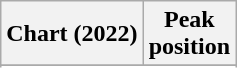<table class="wikitable sortable plainrowheaders" style="text-align:center">
<tr>
<th scope="col">Chart (2022)</th>
<th scope="col">Peak<br>position</th>
</tr>
<tr>
</tr>
<tr>
</tr>
<tr>
</tr>
<tr>
</tr>
<tr>
</tr>
<tr>
</tr>
<tr>
</tr>
<tr>
</tr>
<tr>
</tr>
</table>
